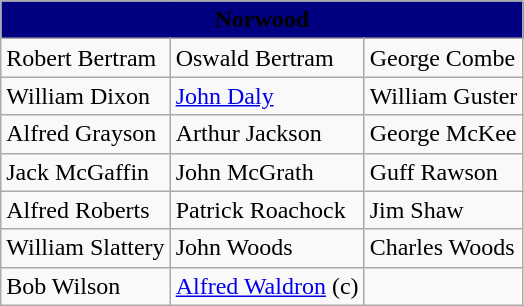<table class="wikitable">
<tr>
<th colspan="3" style="background:navy"><span>Norwood</span></th>
</tr>
<tr>
<td>Robert Bertram</td>
<td>Oswald Bertram</td>
<td>George Combe</td>
</tr>
<tr>
<td>William Dixon</td>
<td><a href='#'>John Daly</a></td>
<td>William Guster</td>
</tr>
<tr>
<td>Alfred Grayson</td>
<td>Arthur Jackson</td>
<td>George McKee</td>
</tr>
<tr>
<td>Jack McGaffin</td>
<td>John McGrath</td>
<td>Guff Rawson</td>
</tr>
<tr>
<td>Alfred Roberts</td>
<td>Patrick Roachock</td>
<td>Jim Shaw</td>
</tr>
<tr>
<td>William Slattery</td>
<td>John Woods</td>
<td>Charles Woods</td>
</tr>
<tr>
<td>Bob Wilson</td>
<td><a href='#'>Alfred Waldron</a> (c)</td>
<td></td>
</tr>
</table>
